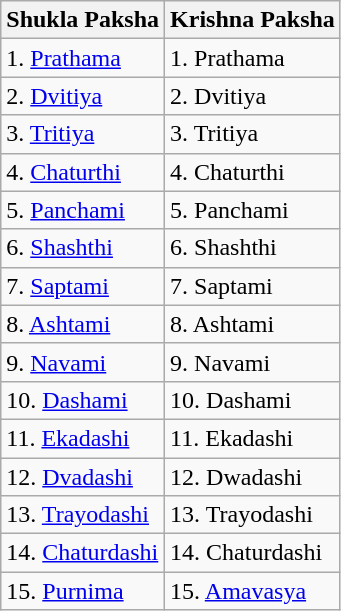<table class="wikitable">
<tr>
<th>Shukla Paksha</th>
<th>Krishna Paksha</th>
</tr>
<tr>
<td>1. <a href='#'>Prathama</a></td>
<td>1. Prathama</td>
</tr>
<tr>
<td>2. <a href='#'>Dvitiya</a></td>
<td>2. Dvitiya</td>
</tr>
<tr>
<td>3. <a href='#'>Tritiya</a></td>
<td>3. Tritiya</td>
</tr>
<tr>
<td>4. <a href='#'>Chaturthi</a></td>
<td>4. Chaturthi</td>
</tr>
<tr>
<td>5. <a href='#'>Panchami</a></td>
<td>5. Panchami</td>
</tr>
<tr>
<td>6. <a href='#'>Shashthi</a></td>
<td>6. Shashthi</td>
</tr>
<tr>
<td>7. <a href='#'>Saptami</a></td>
<td>7. Saptami</td>
</tr>
<tr>
<td>8. <a href='#'>Ashtami</a></td>
<td>8. Ashtami</td>
</tr>
<tr>
<td>9. <a href='#'>Navami</a></td>
<td>9. Navami</td>
</tr>
<tr>
<td>10. <a href='#'>Dashami</a></td>
<td>10. Dashami</td>
</tr>
<tr>
<td>11. <a href='#'>Ekadashi</a></td>
<td>11. Ekadashi</td>
</tr>
<tr>
<td>12. <a href='#'>Dvadashi</a></td>
<td>12. Dwadashi</td>
</tr>
<tr>
<td>13. <a href='#'>Trayodashi</a></td>
<td>13. Trayodashi</td>
</tr>
<tr>
<td>14. <a href='#'>Chaturdashi</a></td>
<td>14. Chaturdashi</td>
</tr>
<tr>
<td>15. <a href='#'>Purnima</a></td>
<td>15. <a href='#'>Amavasya</a></td>
</tr>
</table>
